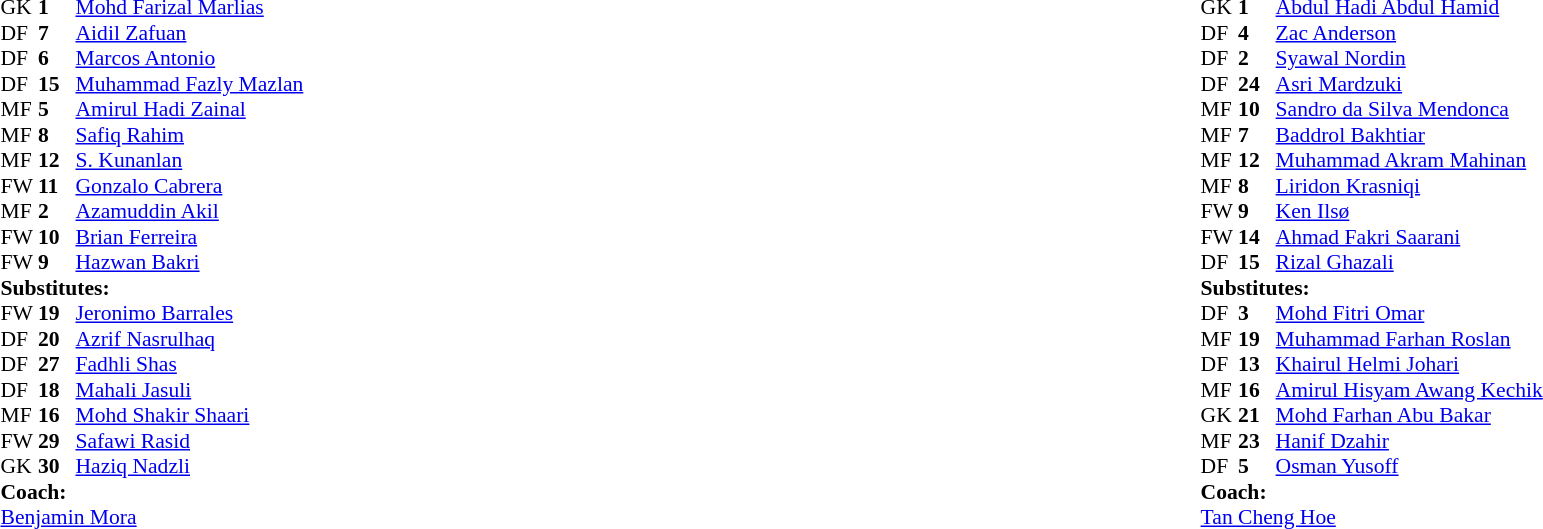<table width="100%">
<tr>
<td valign="top" width="45%"><br><table style="font-size: 90%" cellspacing="0" cellpadding="0">
<tr>
<th width="25"></th>
<th width="25"></th>
</tr>
<tr>
<td>GK</td>
<td><strong>1</strong></td>
<td><a href='#'>Mohd Farizal Marlias</a></td>
<td></td>
<td></td>
</tr>
<tr>
<td>DF</td>
<td><strong>7</strong></td>
<td><a href='#'>Aidil Zafuan</a></td>
<td></td>
<td></td>
</tr>
<tr>
<td>DF</td>
<td><strong>6</strong></td>
<td><a href='#'>Marcos Antonio</a></td>
<td></td>
<td></td>
</tr>
<tr>
<td>DF</td>
<td><strong>15</strong></td>
<td><a href='#'>Muhammad Fazly Mazlan</a></td>
<td></td>
<td></td>
</tr>
<tr>
<td>MF</td>
<td><strong>5</strong></td>
<td><a href='#'>Amirul Hadi Zainal</a></td>
<td></td>
<td></td>
</tr>
<tr>
<td>MF</td>
<td><strong>8</strong></td>
<td><a href='#'>Safiq Rahim</a></td>
<td></td>
<td></td>
</tr>
<tr>
<td>MF</td>
<td><strong>12</strong></td>
<td><a href='#'>S. Kunanlan</a></td>
<td></td>
<td></td>
</tr>
<tr>
<td>FW</td>
<td><strong>11</strong></td>
<td><a href='#'>Gonzalo Cabrera</a></td>
<td></td>
<td></td>
</tr>
<tr>
<td>MF</td>
<td><strong>2</strong></td>
<td><a href='#'>Azamuddin Akil</a></td>
<td></td>
<td></td>
</tr>
<tr>
<td>FW</td>
<td><strong>10</strong></td>
<td><a href='#'>Brian Ferreira</a></td>
<td></td>
<td></td>
</tr>
<tr>
<td>FW</td>
<td><strong>9</strong></td>
<td><a href='#'>Hazwan Bakri</a></td>
<td></td>
<td></td>
</tr>
<tr>
<td colspan=3><strong>Substitutes:</strong></td>
</tr>
<tr>
<td>FW</td>
<td><strong>19</strong></td>
<td><a href='#'>Jeronimo Barrales</a></td>
<td></td>
<td></td>
</tr>
<tr>
<td>DF</td>
<td><strong>20</strong></td>
<td><a href='#'>Azrif Nasrulhaq</a></td>
<td></td>
<td></td>
</tr>
<tr>
<td>DF</td>
<td><strong>27</strong></td>
<td><a href='#'>Fadhli Shas</a></td>
<td></td>
<td></td>
</tr>
<tr>
<td>DF</td>
<td><strong>18</strong></td>
<td><a href='#'>Mahali Jasuli</a></td>
<td></td>
<td></td>
</tr>
<tr>
<td>MF</td>
<td><strong>16</strong></td>
<td><a href='#'>Mohd Shakir Shaari</a></td>
<td></td>
<td></td>
</tr>
<tr>
<td>FW</td>
<td><strong>29</strong></td>
<td><a href='#'>Safawi Rasid</a></td>
<td></td>
<td></td>
</tr>
<tr>
<td>GK</td>
<td><strong>30</strong></td>
<td><a href='#'>Haziq Nadzli</a></td>
<td></td>
<td></td>
</tr>
<tr>
<td colspan=3><strong>Coach:</strong></td>
</tr>
<tr>
<td colspan=3><a href='#'>Benjamin Mora</a></td>
</tr>
</table>
</td>
<td valign="top"></td>
<td valign="top" width="55%"><br><table style="font-size: 90%" cellspacing="0" cellpadding="0" align="center">
<tr>
<th width="25"></th>
<th width="25"></th>
</tr>
<tr>
<td>GK</td>
<td><strong>1</strong></td>
<td><a href='#'>Abdul Hadi Abdul Hamid</a></td>
<td></td>
<td></td>
</tr>
<tr>
<td>DF</td>
<td><strong>4</strong></td>
<td><a href='#'>Zac Anderson</a></td>
<td></td>
<td></td>
</tr>
<tr>
<td>DF</td>
<td><strong>2</strong></td>
<td><a href='#'>Syawal Nordin</a></td>
<td></td>
<td></td>
</tr>
<tr>
<td>DF</td>
<td><strong>24</strong></td>
<td><a href='#'>Asri Mardzuki</a></td>
<td></td>
<td></td>
</tr>
<tr>
<td>MF</td>
<td><strong>10</strong></td>
<td><a href='#'>Sandro da Silva Mendonca</a></td>
<td></td>
<td></td>
</tr>
<tr>
<td>MF</td>
<td><strong>7</strong></td>
<td><a href='#'>Baddrol Bakhtiar</a></td>
<td></td>
<td></td>
</tr>
<tr>
<td>MF</td>
<td><strong>12</strong></td>
<td><a href='#'>Muhammad Akram Mahinan</a></td>
<td></td>
<td></td>
</tr>
<tr>
<td>MF</td>
<td><strong>8</strong></td>
<td><a href='#'>Liridon Krasniqi</a></td>
<td></td>
<td></td>
</tr>
<tr>
<td>FW</td>
<td><strong>9</strong></td>
<td><a href='#'>Ken Ilsø</a></td>
<td></td>
<td></td>
</tr>
<tr>
<td>FW</td>
<td><strong>14</strong></td>
<td><a href='#'>Ahmad Fakri Saarani</a></td>
<td></td>
<td></td>
</tr>
<tr>
<td>DF</td>
<td><strong>15</strong></td>
<td><a href='#'>Rizal Ghazali</a></td>
<td></td>
<td></td>
</tr>
<tr>
<td colspan=3><strong>Substitutes:</strong></td>
</tr>
<tr>
<td>DF</td>
<td><strong>3</strong></td>
<td><a href='#'>Mohd Fitri Omar</a></td>
<td></td>
<td></td>
</tr>
<tr>
<td>MF</td>
<td><strong>19</strong></td>
<td><a href='#'>Muhammad Farhan Roslan</a></td>
<td></td>
<td></td>
</tr>
<tr>
<td>DF</td>
<td><strong>13</strong></td>
<td><a href='#'>Khairul Helmi Johari</a></td>
<td></td>
<td></td>
</tr>
<tr>
<td>MF</td>
<td><strong>16</strong></td>
<td><a href='#'>Amirul Hisyam Awang Kechik</a></td>
<td></td>
<td></td>
</tr>
<tr>
<td>GK</td>
<td><strong>21</strong></td>
<td><a href='#'>Mohd Farhan Abu Bakar</a></td>
<td></td>
<td></td>
</tr>
<tr>
<td>MF</td>
<td><strong>23</strong></td>
<td><a href='#'>Hanif Dzahir</a></td>
<td></td>
<td></td>
</tr>
<tr>
<td>DF</td>
<td><strong>5</strong></td>
<td><a href='#'>Osman Yusoff</a></td>
<td></td>
<td></td>
</tr>
<tr>
<td colspan=3><strong>Coach:</strong></td>
</tr>
<tr>
<td colspan=3><a href='#'>Tan Cheng Hoe</a></td>
</tr>
</table>
</td>
</tr>
</table>
